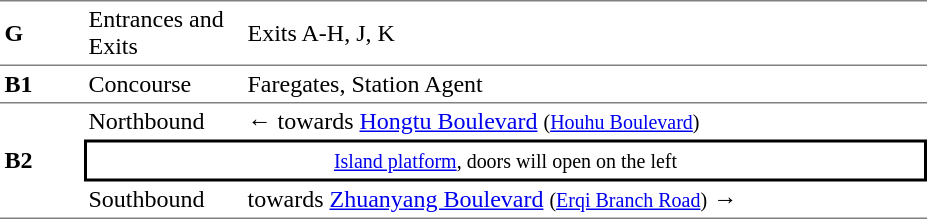<table table border=0 cellspacing=0 cellpadding=3>
<tr>
<td style="border-top:solid 1px gray;border-bottom:solid 1px gray;" width=50><strong>G</strong></td>
<td style="border-top:solid 1px gray;border-bottom:solid 1px gray;" width=100>Entrances and Exits</td>
<td style="border-top:solid 1px gray;border-bottom:solid 1px gray;" width=450>Exits A-H, J, K</td>
</tr>
<tr>
<td style="border-top:solid 0px gray;border-bottom:solid 1px gray;" width=50><strong>B1</strong></td>
<td style="border-top:solid 0px gray;border-bottom:solid 1px gray;" width=100>Concourse</td>
<td style="border-top:solid 0px gray;border-bottom:solid 1px gray;" width=450>Faregates, Station Agent</td>
</tr>
<tr>
<td style="border-bottom:solid 1px gray;" rowspan=3><strong>B2</strong></td>
<td>Northbound</td>
<td>←  towards <a href='#'>Hongtu Boulevard</a> <small>(<a href='#'>Houhu Boulevard</a>)</small></td>
</tr>
<tr>
<td style="border-right:solid 2px black;border-left:solid 2px black;border-top:solid 2px black;border-bottom:solid 2px black;text-align:center;" colspan=2><small><a href='#'>Island platform</a>, doors will open on the left</small></td>
</tr>
<tr>
<td style="border-bottom:solid 1px gray;">Southbound</td>
<td style="border-bottom:solid 1px gray;"> towards <a href='#'>Zhuanyang Boulevard</a> <small>(<a href='#'>Erqi Branch Road</a>)</small> →</td>
</tr>
</table>
